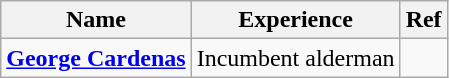<table class="wikitable" style="text-align:center">
<tr>
<th>Name</th>
<th>Experience</th>
<th>Ref</th>
</tr>
<tr>
<td><strong><a href='#'>George Cardenas</a></strong></td>
<td>Incumbent alderman</td>
<td></td>
</tr>
</table>
